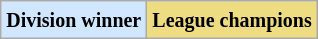<table class="wikitable" border="1">
<tr>
<td bgcolor="#D0E7FF"><small><strong>Division winner</strong> </small></td>
<td bgcolor="#EEDC82"><small><strong>League champions</strong> </small></td>
</tr>
</table>
